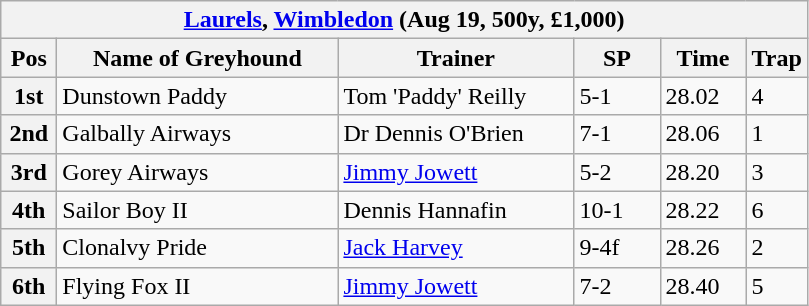<table class="wikitable">
<tr>
<th colspan="6"><a href='#'>Laurels</a>, <a href='#'>Wimbledon</a> (Aug 19, 500y, £1,000)</th>
</tr>
<tr>
<th width=30>Pos</th>
<th width=180>Name of Greyhound</th>
<th width=150>Trainer</th>
<th width=50>SP</th>
<th width=50>Time</th>
<th width=30>Trap</th>
</tr>
<tr>
<th>1st</th>
<td>Dunstown Paddy</td>
<td>Tom 'Paddy' Reilly</td>
<td>5-1</td>
<td>28.02</td>
<td>4</td>
</tr>
<tr>
<th>2nd</th>
<td>Galbally Airways</td>
<td>Dr Dennis O'Brien</td>
<td>7-1</td>
<td>28.06</td>
<td>1</td>
</tr>
<tr>
<th>3rd</th>
<td>Gorey Airways</td>
<td><a href='#'>Jimmy Jowett</a></td>
<td>5-2</td>
<td>28.20</td>
<td>3</td>
</tr>
<tr>
<th>4th</th>
<td>Sailor Boy II</td>
<td>Dennis Hannafin</td>
<td>10-1</td>
<td>28.22</td>
<td>6</td>
</tr>
<tr>
<th>5th</th>
<td>Clonalvy Pride</td>
<td><a href='#'>Jack Harvey</a></td>
<td>9-4f</td>
<td>28.26</td>
<td>2</td>
</tr>
<tr>
<th>6th</th>
<td>Flying Fox II</td>
<td><a href='#'>Jimmy Jowett</a></td>
<td>7-2</td>
<td>28.40</td>
<td>5</td>
</tr>
</table>
